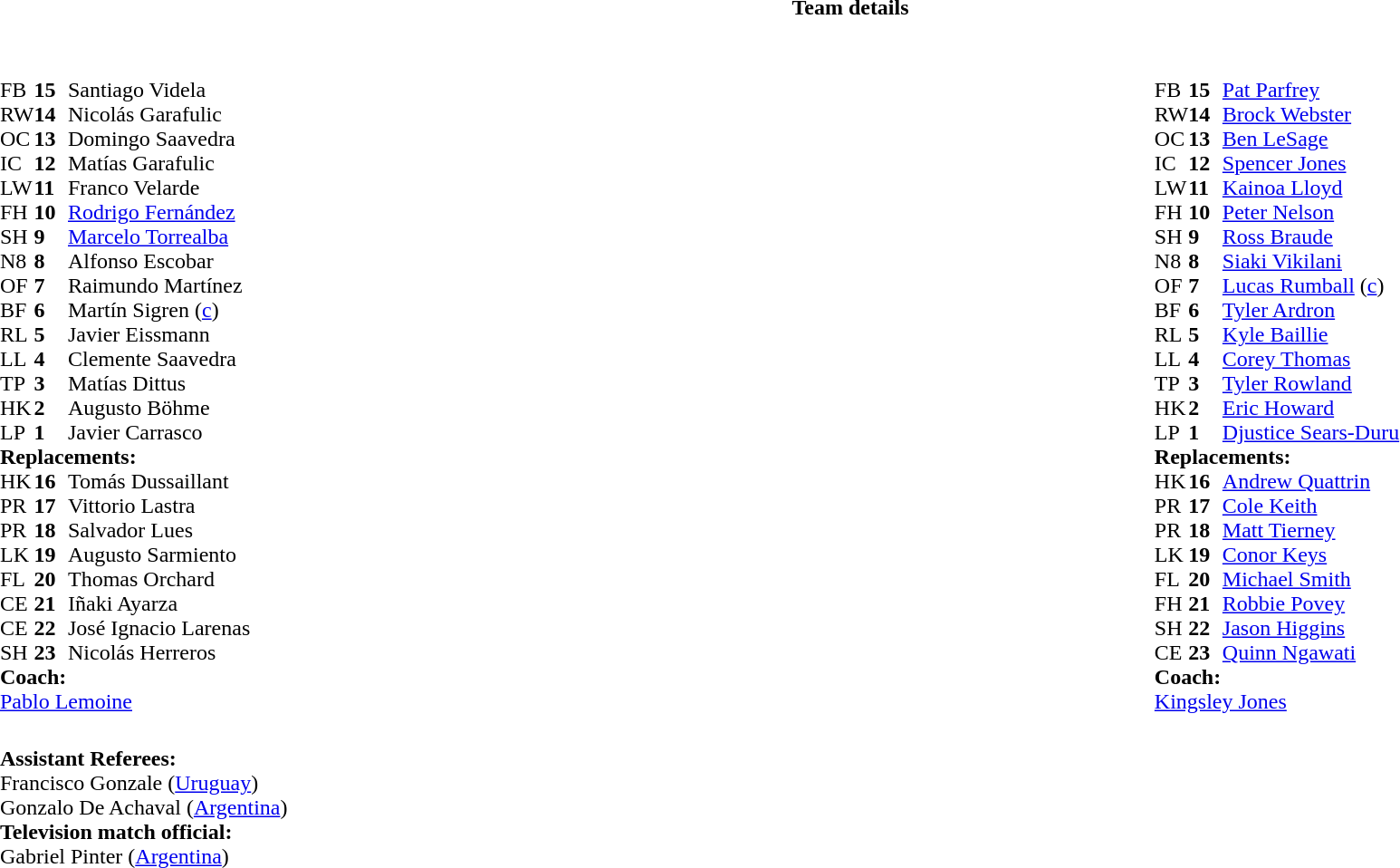<table border="0" width="100%" class="collapsible collapsed">
<tr>
<th>Team details</th>
</tr>
<tr>
<td><br><table width="100%">
<tr>
<td valign="top" width="50%"><br><table style="font-size: 100%" cellspacing="0" cellpadding="0">
<tr>
<th width="25"></th>
<th width="25"></th>
</tr>
<tr>
<td>FB</td>
<td><strong>15</strong></td>
<td>Santiago Videla</td>
</tr>
<tr>
<td>RW</td>
<td><strong>14</strong></td>
<td>Nicolás Garafulic</td>
<td></td>
<td></td>
<td></td>
</tr>
<tr>
<td>OC</td>
<td><strong>13</strong></td>
<td>Domingo Saavedra</td>
<td></td>
<td></td>
</tr>
<tr>
<td>IC</td>
<td><strong>12</strong></td>
<td>Matías Garafulic</td>
</tr>
<tr>
<td>LW</td>
<td><strong>11</strong></td>
<td>Franco Velarde</td>
</tr>
<tr>
<td>FH</td>
<td><strong>10</strong></td>
<td><a href='#'>Rodrigo Fernández</a></td>
<td></td>
<td></td>
</tr>
<tr>
<td>SH</td>
<td><strong>9</strong></td>
<td><a href='#'>Marcelo Torrealba</a></td>
</tr>
<tr>
<td>N8</td>
<td><strong>8</strong></td>
<td>Alfonso Escobar</td>
</tr>
<tr>
<td>OF</td>
<td><strong>7</strong></td>
<td>Raimundo Martínez</td>
</tr>
<tr>
<td>BF</td>
<td><strong>6</strong></td>
<td>Martín Sigren (<a href='#'>c</a>)</td>
</tr>
<tr>
<td>RL</td>
<td><strong>5</strong></td>
<td>Javier Eissmann</td>
<td></td>
<td></td>
</tr>
<tr>
<td>LL</td>
<td><strong>4</strong></td>
<td>Clemente Saavedra</td>
</tr>
<tr>
<td>TP</td>
<td><strong>3</strong></td>
<td>Matías Dittus</td>
<td></td>
<td></td>
</tr>
<tr>
<td>HK</td>
<td><strong>2</strong></td>
<td>Augusto Böhme</td>
<td></td>
<td></td>
<td></td>
<td></td>
</tr>
<tr>
<td>LP</td>
<td><strong>1</strong></td>
<td>Javier Carrasco</td>
<td></td>
<td></td>
</tr>
<tr>
<td colspan=3><strong>Replacements:</strong></td>
</tr>
<tr>
<td>HK</td>
<td><strong>16</strong></td>
<td>Tomás Dussaillant</td>
<td></td>
<td></td>
<td></td>
<td></td>
</tr>
<tr>
<td>PR</td>
<td><strong>17</strong></td>
<td>Vittorio Lastra</td>
<td></td>
<td></td>
</tr>
<tr>
<td>PR</td>
<td><strong>18</strong></td>
<td>Salvador Lues</td>
<td></td>
<td></td>
</tr>
<tr>
<td>LK</td>
<td><strong>19</strong></td>
<td>Augusto Sarmiento</td>
<td></td>
<td></td>
</tr>
<tr>
<td>FL</td>
<td><strong>20</strong></td>
<td>Thomas Orchard</td>
</tr>
<tr>
<td>CE</td>
<td><strong>21</strong></td>
<td>Iñaki Ayarza</td>
</tr>
<tr>
<td>CE</td>
<td><strong>22</strong></td>
<td>José Ignacio Larenas</td>
<td></td>
<td></td>
</tr>
<tr>
<td>SH</td>
<td><strong>23</strong></td>
<td>Nicolás Herreros</td>
<td></td>
<td></td>
</tr>
<tr>
<td colspan=3><strong>Coach:</strong></td>
</tr>
<tr>
<td colspan="4"> <a href='#'>Pablo Lemoine</a></td>
</tr>
</table>
</td>
<td valign="top" width="50%"><br><table style="font-size: 100%" cellspacing="0" cellpadding="0" align="center">
<tr>
<th width="25"></th>
<th width="25"></th>
</tr>
<tr>
<td>FB</td>
<td><strong>15</strong></td>
<td><a href='#'>Pat Parfrey</a></td>
</tr>
<tr>
<td>RW</td>
<td><strong>14</strong></td>
<td><a href='#'>Brock Webster</a></td>
</tr>
<tr>
<td>OC</td>
<td><strong>13</strong></td>
<td><a href='#'>Ben LeSage</a></td>
</tr>
<tr>
<td>IC</td>
<td><strong>12</strong></td>
<td><a href='#'>Spencer Jones</a></td>
</tr>
<tr>
<td>LW</td>
<td><strong>11</strong></td>
<td><a href='#'>Kainoa Lloyd</a></td>
</tr>
<tr>
<td>FH</td>
<td><strong>10</strong></td>
<td><a href='#'>Peter Nelson</a></td>
<td></td>
<td></td>
</tr>
<tr>
<td>SH</td>
<td><strong>9</strong></td>
<td><a href='#'>Ross Braude</a></td>
<td></td>
<td></td>
</tr>
<tr>
<td>N8</td>
<td><strong>8</strong></td>
<td><a href='#'>Siaki Vikilani</a></td>
<td></td>
<td></td>
</tr>
<tr>
<td>OF</td>
<td><strong>7</strong></td>
<td><a href='#'>Lucas Rumball</a> (<a href='#'>c</a>)</td>
</tr>
<tr>
<td>BF</td>
<td><strong>6</strong></td>
<td><a href='#'>Tyler Ardron</a></td>
</tr>
<tr>
<td>RL</td>
<td><strong>5</strong></td>
<td><a href='#'>Kyle Baillie</a></td>
</tr>
<tr>
<td>LL</td>
<td><strong>4</strong></td>
<td><a href='#'>Corey Thomas</a></td>
</tr>
<tr>
<td>TP</td>
<td><strong>3</strong></td>
<td><a href='#'>Tyler Rowland</a></td>
<td></td>
<td></td>
</tr>
<tr>
<td>HK</td>
<td><strong>2</strong></td>
<td><a href='#'>Eric Howard</a></td>
<td></td>
<td></td>
</tr>
<tr>
<td>LP</td>
<td><strong>1</strong></td>
<td><a href='#'>Djustice Sears-Duru</a></td>
<td></td>
<td></td>
</tr>
<tr>
<td colspan=3><strong>Replacements:</strong></td>
</tr>
<tr>
<td>HK</td>
<td><strong>16</strong></td>
<td><a href='#'>Andrew Quattrin</a></td>
<td></td>
<td></td>
</tr>
<tr>
<td>PR</td>
<td><strong>17</strong></td>
<td><a href='#'>Cole Keith</a></td>
<td></td>
<td></td>
</tr>
<tr>
<td>PR</td>
<td><strong>18</strong></td>
<td><a href='#'>Matt Tierney</a></td>
<td></td>
<td></td>
</tr>
<tr>
<td>LK</td>
<td><strong>19</strong></td>
<td><a href='#'>Conor Keys</a></td>
<td></td>
<td></td>
</tr>
<tr>
<td>FL</td>
<td><strong>20</strong></td>
<td><a href='#'>Michael Smith</a></td>
</tr>
<tr>
<td>FH</td>
<td><strong>21</strong></td>
<td><a href='#'>Robbie Povey</a></td>
<td></td>
<td></td>
</tr>
<tr>
<td>SH</td>
<td><strong>22</strong></td>
<td><a href='#'>Jason Higgins</a></td>
<td></td>
<td></td>
</tr>
<tr>
<td>CE</td>
<td><strong>23</strong></td>
<td><a href='#'>Quinn Ngawati</a></td>
</tr>
<tr>
<td colspan=3><strong>Coach:</strong></td>
</tr>
<tr>
<td colspan="4"> <a href='#'>Kingsley Jones</a></td>
</tr>
</table>
</td>
</tr>
</table>
<table style="width:100%; font-size:100%;">
<tr>
<td><br><strong>Assistant Referees:</strong>
<br>Francisco Gonzale (<a href='#'>Uruguay</a>)
<br>Gonzalo De Achaval (<a href='#'>Argentina</a>)
<br><strong>Television match official:</strong>
<br>Gabriel Pinter (<a href='#'>Argentina</a>)</td>
</tr>
</table>
</td>
</tr>
</table>
